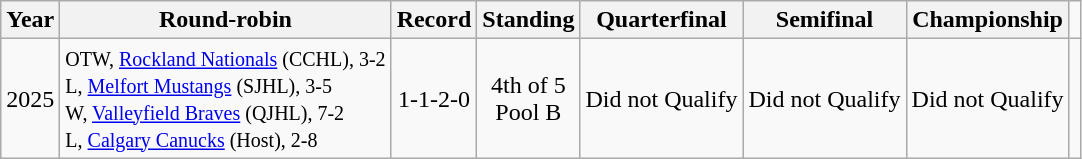<table class="wikitable" style="text-align:center;">
<tr>
<th>Year</th>
<th>Round-robin</th>
<th>Record</th>
<th>Standing</th>
<th>Quarterfinal</th>
<th>Semifinal</th>
<th>Championship</th>
<td></td>
</tr>
<tr>
<td>2025</td>
<td align=left><small>OTW, <a href='#'>Rockland Nationals</a> (CCHL), 3-2<br>L, <a href='#'>Melfort Mustangs</a> (SJHL), 3-5<br>W, <a href='#'>Valleyfield Braves</a> (QJHL), 7-2<br>L, <a href='#'>Calgary Canucks</a> (Host), 2-8</small></td>
<td>1-1-2-0</td>
<td>4th of 5 <br>Pool B</td>
<td>Did not Qualify</td>
<td>Did not Qualify</td>
<td>Did not Qualify</td>
</tr>
</table>
